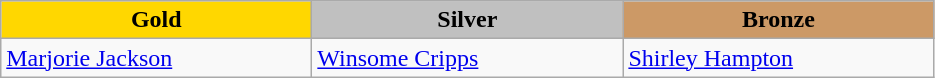<table class="wikitable" style="text-align:left">
<tr align="center">
<td width=200 bgcolor=gold><strong>Gold</strong></td>
<td width=200 bgcolor=silver><strong>Silver</strong></td>
<td width=200 bgcolor=CC9966><strong>Bronze</strong></td>
</tr>
<tr>
<td><a href='#'>Marjorie Jackson</a><br><em></em></td>
<td><a href='#'>Winsome Cripps</a><br><em></em></td>
<td><a href='#'>Shirley Hampton</a><br><em></em></td>
</tr>
</table>
